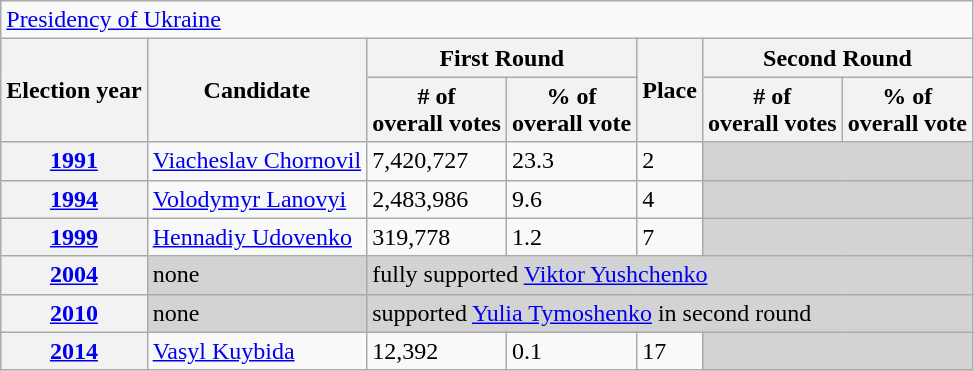<table class=wikitable>
<tr>
<td colspan=7><a href='#'>Presidency of Ukraine</a></td>
</tr>
<tr>
<th rowspan=2>Election year</th>
<th rowspan=2>Candidate</th>
<th colspan=2>First Round</th>
<th rowspan=2>Place</th>
<th colspan=2>Second Round</th>
</tr>
<tr>
<th># of<br>overall votes</th>
<th>% of<br>overall vote</th>
<th># of<br>overall votes</th>
<th>% of<br>overall vote</th>
</tr>
<tr>
<th><a href='#'>1991</a></th>
<td><a href='#'>Viacheslav Chornovil</a></td>
<td>7,420,727</td>
<td>23.3</td>
<td>2</td>
<td colspan="2" style="background:lightgrey;"></td>
</tr>
<tr>
<th><a href='#'>1994</a></th>
<td><a href='#'>Volodymyr Lanovyi</a></td>
<td>2,483,986</td>
<td>9.6</td>
<td>4</td>
<td colspan="2" style="background:lightgrey;"></td>
</tr>
<tr>
<th><a href='#'>1999</a></th>
<td><a href='#'>Hennadiy Udovenko</a></td>
<td>319,778</td>
<td>1.2</td>
<td>7</td>
<td colspan="2" style="background:lightgrey;"></td>
</tr>
<tr>
<th><a href='#'>2004</a></th>
<td style="background:lightgrey;">none</td>
<td colspan="5" style="background:lightgrey;">fully supported <a href='#'>Viktor Yushchenko</a></td>
</tr>
<tr>
<th><a href='#'>2010</a></th>
<td style="background:lightgrey;">none</td>
<td colspan="5" style="background:lightgrey;">supported <a href='#'>Yulia Tymoshenko</a> in second round</td>
</tr>
<tr>
<th><a href='#'>2014</a></th>
<td><a href='#'>Vasyl Kuybida</a></td>
<td>12,392</td>
<td>0.1</td>
<td>17</td>
<td colspan="2" style="background:lightgrey;"></td>
</tr>
</table>
